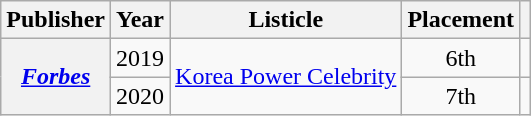<table class="wikitable plainrowheaders sortable" style="margin-right: 0;">
<tr>
<th scope="col">Publisher</th>
<th scope="col">Year</th>
<th scope="col">Listicle</th>
<th scope="col">Placement</th>
<th scope="col" class="unsortable"></th>
</tr>
<tr>
<th scope="row" rowspan="2"><em><a href='#'>Forbes</a></em></th>
<td>2019</td>
<td rowspan="2"><a href='#'>Korea Power Celebrity</a></td>
<td style="text-align:center;">6th</td>
<td style="text-align:center;"></td>
</tr>
<tr>
<td>2020</td>
<td style="text-align:center;">7th</td>
<td style="text-align:center;"></td>
</tr>
</table>
